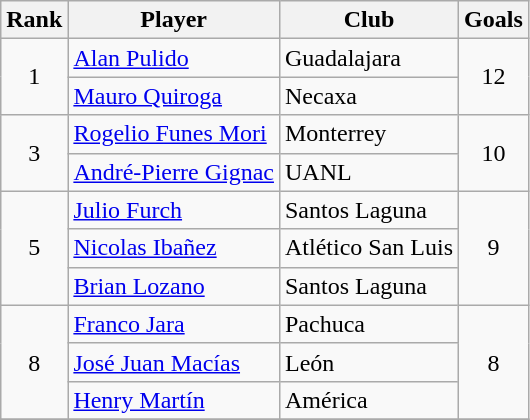<table class="wikitable">
<tr>
<th>Rank</th>
<th>Player</th>
<th>Club</th>
<th>Goals</th>
</tr>
<tr>
<td align=center rowspan=2>1</td>
<td> <a href='#'>Alan Pulido</a></td>
<td>Guadalajara</td>
<td align=center rowspan=2>12</td>
</tr>
<tr>
<td> <a href='#'>Mauro Quiroga</a></td>
<td>Necaxa</td>
</tr>
<tr>
<td align=center rowspan=2>3</td>
<td> <a href='#'>Rogelio Funes Mori</a></td>
<td>Monterrey</td>
<td align=center rowspan=2>10</td>
</tr>
<tr>
<td> <a href='#'>André-Pierre Gignac</a></td>
<td>UANL</td>
</tr>
<tr>
<td align=center rowspan=3>5</td>
<td> <a href='#'>Julio Furch</a></td>
<td>Santos Laguna</td>
<td align=center rowspan=3>9</td>
</tr>
<tr>
<td> <a href='#'>Nicolas Ibañez</a></td>
<td>Atlético San Luis</td>
</tr>
<tr>
<td> <a href='#'>Brian Lozano</a></td>
<td>Santos Laguna</td>
</tr>
<tr>
<td align=center rowspan=3>8</td>
<td> <a href='#'>Franco Jara</a></td>
<td>Pachuca</td>
<td align=center rowspan=3>8</td>
</tr>
<tr>
<td> <a href='#'>José Juan Macías</a></td>
<td>León</td>
</tr>
<tr>
<td> <a href='#'>Henry Martín</a></td>
<td>América</td>
</tr>
<tr>
</tr>
</table>
